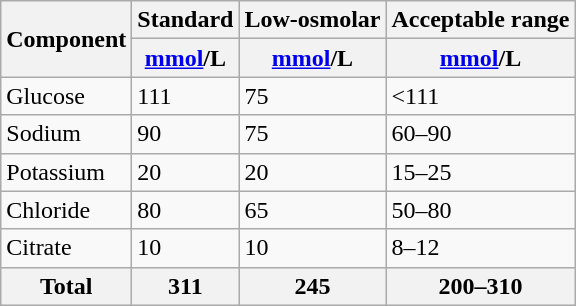<table class=wikitable right>
<tr>
<th rowspan=2>Component</th>
<th>Standard</th>
<th>Low-osmolar</th>
<th>Acceptable range</th>
</tr>
<tr>
<th><a href='#'>mmol</a>/L</th>
<th><a href='#'>mmol</a>/L</th>
<th><a href='#'>mmol</a>/L</th>
</tr>
<tr>
<td>Glucose</td>
<td>111</td>
<td>75</td>
<td><111</td>
</tr>
<tr>
<td>Sodium</td>
<td>90</td>
<td>75</td>
<td>60–90</td>
</tr>
<tr>
<td>Potassium</td>
<td>20</td>
<td>20</td>
<td>15–25</td>
</tr>
<tr>
<td>Chloride</td>
<td>80</td>
<td>65</td>
<td>50–80</td>
</tr>
<tr>
<td>Citrate</td>
<td>10</td>
<td>10</td>
<td>8–12</td>
</tr>
<tr>
<th>Total</th>
<th>311</th>
<th>245</th>
<th>200–310</th>
</tr>
</table>
